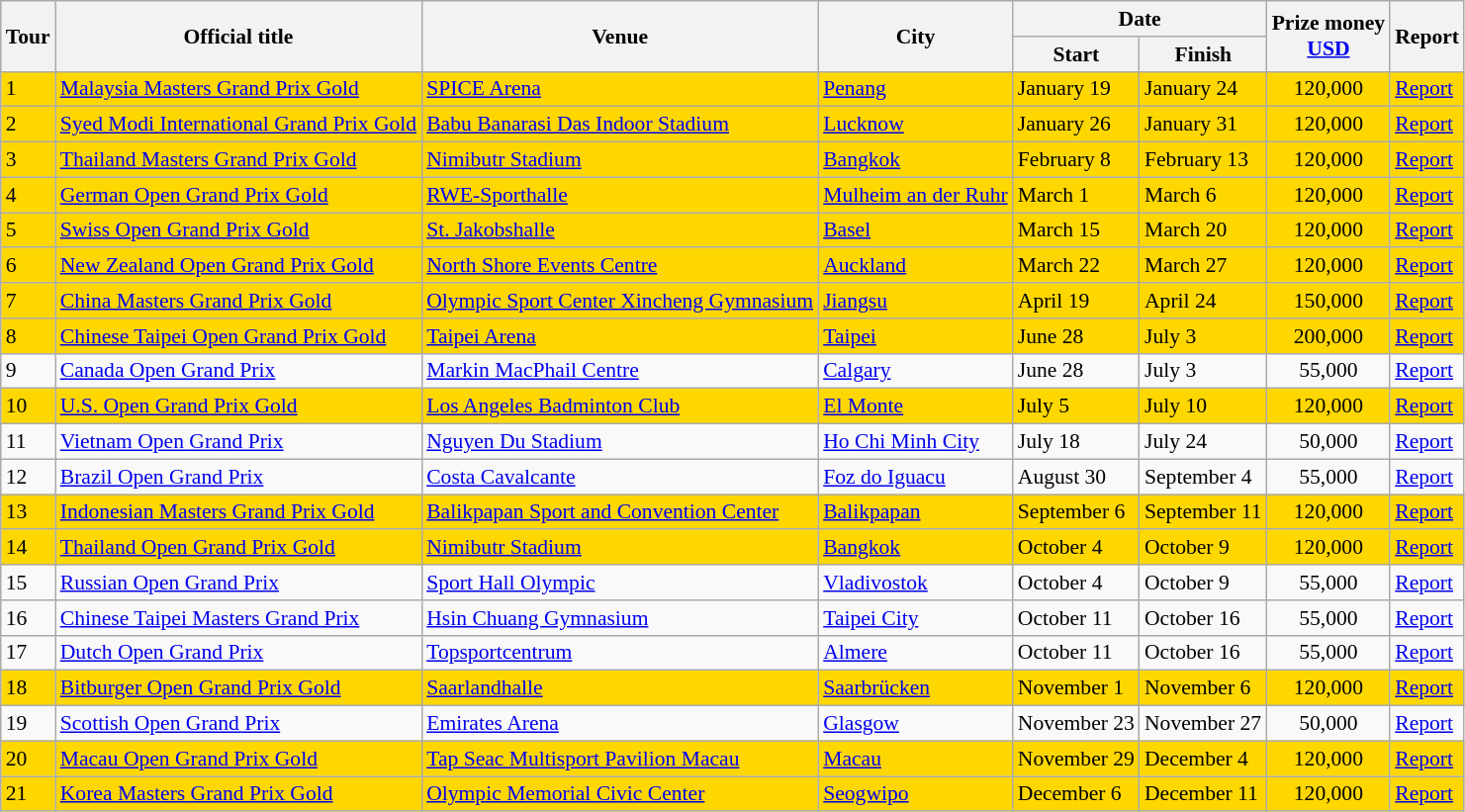<table class=wikitable style="font-size:90%">
<tr>
<th rowspan=2>Tour</th>
<th rowspan=2>Official title</th>
<th rowspan=2>Venue</th>
<th rowspan=2>City</th>
<th colspan=2>Date</th>
<th rowspan=2>Prize money <br><a href='#'>USD</a></th>
<th rowspan=2>Report</th>
</tr>
<tr>
<th>Start</th>
<th>Finish</th>
</tr>
<tr bgcolor="gold">
<td>1</td>
<td> <a href='#'>Malaysia Masters Grand Prix Gold</a></td>
<td><a href='#'>SPICE Arena</a></td>
<td><a href='#'>Penang</a></td>
<td>January 19</td>
<td>January 24</td>
<td align=center>120,000</td>
<td><a href='#'>Report</a></td>
</tr>
<tr bgcolor="gold">
<td>2</td>
<td> <a href='#'>Syed Modi International Grand Prix Gold</a></td>
<td><a href='#'>Babu Banarasi Das Indoor Stadium</a></td>
<td><a href='#'>Lucknow</a></td>
<td>January 26</td>
<td>January 31</td>
<td align=center>120,000</td>
<td><a href='#'>Report</a></td>
</tr>
<tr bgcolor="gold">
<td>3</td>
<td> <a href='#'>Thailand Masters Grand Prix Gold</a></td>
<td><a href='#'>Nimibutr Stadium</a></td>
<td><a href='#'>Bangkok</a></td>
<td>February 8</td>
<td>February 13</td>
<td align=center>120,000</td>
<td><a href='#'>Report</a></td>
</tr>
<tr bgcolor="gold">
<td>4</td>
<td> <a href='#'>German Open Grand Prix Gold</a></td>
<td><a href='#'>RWE-Sporthalle</a></td>
<td><a href='#'>Mulheim an der Ruhr</a></td>
<td>March 1</td>
<td>March 6</td>
<td align=center>120,000</td>
<td><a href='#'>Report</a></td>
</tr>
<tr bgcolor="gold">
<td>5</td>
<td> <a href='#'>Swiss Open Grand Prix Gold</a></td>
<td><a href='#'>St. Jakobshalle</a></td>
<td><a href='#'>Basel</a></td>
<td>March 15</td>
<td>March 20</td>
<td align=center>120,000</td>
<td><a href='#'>Report</a></td>
</tr>
<tr bgcolor="gold">
<td>6</td>
<td> <a href='#'>New Zealand Open Grand Prix Gold</a></td>
<td><a href='#'>North Shore Events Centre</a></td>
<td><a href='#'>Auckland</a></td>
<td>March 22</td>
<td>March 27</td>
<td align=center>120,000</td>
<td><a href='#'>Report</a></td>
</tr>
<tr bgcolor="gold">
<td>7</td>
<td> <a href='#'>China Masters Grand Prix Gold</a></td>
<td><a href='#'>Olympic Sport Center Xincheng Gymnasium</a></td>
<td><a href='#'>Jiangsu</a></td>
<td>April 19</td>
<td>April 24</td>
<td align=center>150,000</td>
<td><a href='#'>Report</a></td>
</tr>
<tr bgcolor="gold">
<td>8</td>
<td> <a href='#'>Chinese Taipei Open Grand Prix Gold</a></td>
<td><a href='#'>Taipei Arena</a></td>
<td><a href='#'>Taipei</a></td>
<td>June 28</td>
<td>July 3</td>
<td align=center>200,000</td>
<td><a href='#'>Report</a></td>
</tr>
<tr>
<td>9</td>
<td> <a href='#'>Canada Open Grand Prix</a></td>
<td><a href='#'>Markin MacPhail Centre</a></td>
<td><a href='#'>Calgary</a></td>
<td>June 28</td>
<td>July 3</td>
<td align=center>55,000</td>
<td><a href='#'>Report</a></td>
</tr>
<tr bgcolor="gold">
<td>10</td>
<td> <a href='#'>U.S. Open Grand Prix Gold</a></td>
<td><a href='#'>Los Angeles Badminton Club</a></td>
<td><a href='#'>El Monte</a></td>
<td>July 5</td>
<td>July 10</td>
<td align=center>120,000</td>
<td><a href='#'>Report</a></td>
</tr>
<tr>
<td>11</td>
<td> <a href='#'>Vietnam Open Grand Prix</a></td>
<td><a href='#'>Nguyen Du Stadium</a></td>
<td><a href='#'>Ho Chi Minh City</a></td>
<td>July 18</td>
<td>July 24</td>
<td align=center>50,000</td>
<td><a href='#'>Report</a></td>
</tr>
<tr>
<td>12</td>
<td> <a href='#'>Brazil Open Grand Prix</a></td>
<td><a href='#'>Costa Cavalcante</a></td>
<td><a href='#'>Foz do Iguacu</a></td>
<td>August 30</td>
<td>September 4</td>
<td align=center>55,000</td>
<td><a href='#'>Report</a></td>
</tr>
<tr bgcolor="gold">
<td>13</td>
<td> <a href='#'>Indonesian Masters Grand Prix Gold</a></td>
<td><a href='#'>Balikpapan Sport and Convention Center</a></td>
<td><a href='#'>Balikpapan</a></td>
<td>September 6</td>
<td>September 11</td>
<td align=center>120,000</td>
<td><a href='#'>Report</a></td>
</tr>
<tr bgcolor="gold">
<td>14</td>
<td> <a href='#'>Thailand Open Grand Prix Gold</a></td>
<td><a href='#'>Nimibutr Stadium</a></td>
<td><a href='#'>Bangkok</a></td>
<td>October 4</td>
<td>October 9</td>
<td align=center>120,000</td>
<td><a href='#'>Report</a></td>
</tr>
<tr>
<td>15</td>
<td> <a href='#'>Russian Open Grand Prix</a></td>
<td><a href='#'>Sport Hall Olympic</a></td>
<td><a href='#'>Vladivostok</a></td>
<td>October 4</td>
<td>October 9</td>
<td align=center>55,000</td>
<td><a href='#'>Report</a></td>
</tr>
<tr>
<td>16</td>
<td> <a href='#'>Chinese Taipei Masters Grand Prix</a></td>
<td><a href='#'>Hsin Chuang Gymnasium</a></td>
<td><a href='#'>Taipei City</a></td>
<td>October 11</td>
<td>October 16</td>
<td align=center>55,000</td>
<td><a href='#'>Report</a></td>
</tr>
<tr>
<td>17</td>
<td> <a href='#'>Dutch Open Grand Prix</a></td>
<td><a href='#'>Topsportcentrum</a></td>
<td><a href='#'>Almere</a></td>
<td>October 11</td>
<td>October 16</td>
<td align=center>55,000</td>
<td><a href='#'>Report</a></td>
</tr>
<tr bgcolor="gold">
<td>18</td>
<td> <a href='#'>Bitburger Open Grand Prix Gold</a></td>
<td><a href='#'>Saarlandhalle</a></td>
<td><a href='#'>Saarbrücken</a></td>
<td>November 1</td>
<td>November 6</td>
<td align=center>120,000</td>
<td><a href='#'>Report</a></td>
</tr>
<tr>
<td>19</td>
<td> <a href='#'>Scottish Open Grand Prix</a></td>
<td><a href='#'>Emirates Arena</a></td>
<td><a href='#'>Glasgow</a></td>
<td>November 23</td>
<td>November 27</td>
<td align=center>50,000</td>
<td><a href='#'>Report</a></td>
</tr>
<tr bgcolor="gold">
<td>20</td>
<td> <a href='#'>Macau Open Grand Prix Gold</a></td>
<td><a href='#'>Tap Seac Multisport Pavilion Macau</a></td>
<td><a href='#'>Macau</a></td>
<td>November 29</td>
<td>December 4</td>
<td align=center>120,000</td>
<td><a href='#'>Report</a></td>
</tr>
<tr bgcolor="gold">
<td>21</td>
<td> <a href='#'>Korea Masters Grand Prix Gold</a></td>
<td><a href='#'>Olympic Memorial Civic Center</a></td>
<td><a href='#'>Seogwipo</a></td>
<td>December 6</td>
<td>December 11</td>
<td align=center>120,000</td>
<td><a href='#'>Report</a></td>
</tr>
</table>
